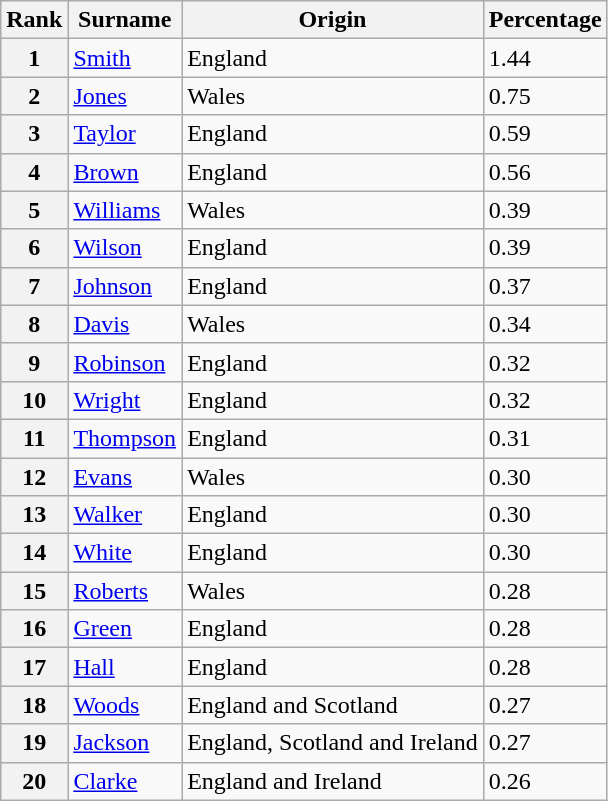<table class="wikitable">
<tr>
<th>Rank</th>
<th>Surname</th>
<th>Origin</th>
<th>Percentage</th>
</tr>
<tr>
<th>1</th>
<td><a href='#'>Smith</a></td>
<td>England</td>
<td>1.44</td>
</tr>
<tr>
<th>2</th>
<td><a href='#'>Jones</a></td>
<td>Wales</td>
<td>0.75</td>
</tr>
<tr>
<th>3</th>
<td><a href='#'>Taylor</a></td>
<td>England</td>
<td>0.59</td>
</tr>
<tr>
<th>4</th>
<td><a href='#'>Brown</a></td>
<td>England</td>
<td>0.56</td>
</tr>
<tr>
<th>5</th>
<td><a href='#'>Williams</a></td>
<td>Wales</td>
<td>0.39</td>
</tr>
<tr>
<th>6</th>
<td><a href='#'>Wilson</a></td>
<td>England</td>
<td>0.39</td>
</tr>
<tr>
<th>7</th>
<td><a href='#'>Johnson</a></td>
<td>England</td>
<td>0.37</td>
</tr>
<tr>
<th>8</th>
<td><a href='#'>Davis</a></td>
<td>Wales</td>
<td>0.34</td>
</tr>
<tr>
<th>9</th>
<td><a href='#'>Robinson</a></td>
<td>England</td>
<td>0.32</td>
</tr>
<tr>
<th>10</th>
<td><a href='#'>Wright</a></td>
<td>England</td>
<td>0.32</td>
</tr>
<tr>
<th>11</th>
<td><a href='#'>Thompson</a></td>
<td>England</td>
<td>0.31</td>
</tr>
<tr>
<th>12</th>
<td><a href='#'>Evans</a></td>
<td>Wales</td>
<td>0.30</td>
</tr>
<tr>
<th>13</th>
<td><a href='#'>Walker</a></td>
<td>England</td>
<td>0.30</td>
</tr>
<tr>
<th>14</th>
<td><a href='#'>White</a></td>
<td>England</td>
<td>0.30</td>
</tr>
<tr>
<th>15</th>
<td><a href='#'>Roberts</a></td>
<td>Wales</td>
<td>0.28</td>
</tr>
<tr>
<th>16</th>
<td><a href='#'>Green</a></td>
<td>England</td>
<td>0.28</td>
</tr>
<tr>
<th>17</th>
<td><a href='#'>Hall</a></td>
<td>England</td>
<td>0.28</td>
</tr>
<tr>
<th>18</th>
<td><a href='#'>Woods</a></td>
<td>England and Scotland</td>
<td>0.27</td>
</tr>
<tr>
<th>19</th>
<td><a href='#'>Jackson</a></td>
<td>England, Scotland and Ireland</td>
<td>0.27</td>
</tr>
<tr>
<th>20</th>
<td><a href='#'>Clarke</a></td>
<td>England and Ireland</td>
<td>0.26</td>
</tr>
</table>
